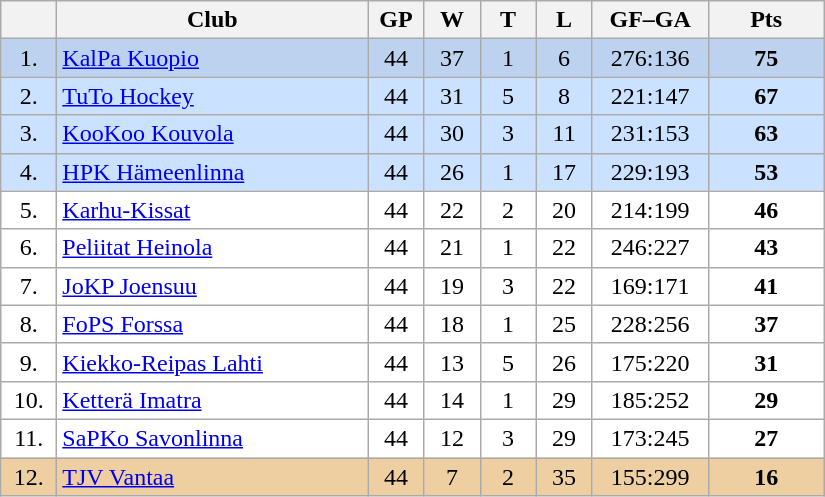<table class="wikitable">
<tr>
<th width="30"></th>
<th width="200">Club</th>
<th width="30">GP</th>
<th width="30">W</th>
<th width="30">T</th>
<th width="30">L</th>
<th width="70">GF–GA</th>
<th width="70">Pts</th>
</tr>
<tr bgcolor="#BCD2EE" align="center">
<td>1.</td>
<td align="left"><a href='#'>KalPa Kuopio</a></td>
<td>44</td>
<td>37</td>
<td>1</td>
<td>6</td>
<td>276:136</td>
<td><strong>75</strong></td>
</tr>
<tr bgcolor="#CAE1FF" align="center">
<td>2.</td>
<td align="left"><a href='#'>TuTo Hockey</a></td>
<td>44</td>
<td>31</td>
<td>5</td>
<td>8</td>
<td>221:147</td>
<td><strong>67</strong></td>
</tr>
<tr bgcolor="#CAE1FF" align="center">
<td>3.</td>
<td align="left"><a href='#'>KooKoo Kouvola</a></td>
<td>44</td>
<td>30</td>
<td>3</td>
<td>11</td>
<td>231:153</td>
<td><strong>63</strong></td>
</tr>
<tr bgcolor="#CAE1FF" align="center">
<td>4.</td>
<td align="left"><a href='#'>HPK Hämeenlinna</a></td>
<td>44</td>
<td>26</td>
<td>1</td>
<td>17</td>
<td>229:193</td>
<td><strong>53</strong></td>
</tr>
<tr bgcolor="#FFFFFF" align="center">
<td>5.</td>
<td align="left"><a href='#'>Karhu-Kissat</a></td>
<td>44</td>
<td>22</td>
<td>2</td>
<td>20</td>
<td>214:199</td>
<td><strong>46</strong></td>
</tr>
<tr bgcolor="#FFFFFF" align="center">
<td>6.</td>
<td align="left"><a href='#'>Peliitat Heinola</a></td>
<td>44</td>
<td>21</td>
<td>1</td>
<td>22</td>
<td>246:227</td>
<td><strong>43</strong></td>
</tr>
<tr bgcolor="#FFFFFF" align="center">
<td>7.</td>
<td align="left"><a href='#'>JoKP Joensuu</a></td>
<td>44</td>
<td>19</td>
<td>3</td>
<td>22</td>
<td>169:171</td>
<td><strong>41</strong></td>
</tr>
<tr bgcolor="#FFFFFF" align="center">
<td>8.</td>
<td align="left"><a href='#'>FoPS Forssa</a></td>
<td>44</td>
<td>18</td>
<td>1</td>
<td>25</td>
<td>228:256</td>
<td><strong>37</strong></td>
</tr>
<tr bgcolor="#FFFFFF" align="center">
<td>9.</td>
<td align="left"><a href='#'>Kiekko-Reipas Lahti</a></td>
<td>44</td>
<td>13</td>
<td>5</td>
<td>26</td>
<td>175:220</td>
<td><strong>31</strong></td>
</tr>
<tr bgcolor="#FFFFFF" align="center">
<td>10.</td>
<td align="left"><a href='#'>Ketterä Imatra</a></td>
<td>44</td>
<td>14</td>
<td>1</td>
<td>29</td>
<td>185:252</td>
<td><strong>29</strong></td>
</tr>
<tr bgcolor="#FFFFFF" align="center">
<td>11.</td>
<td align="left"><a href='#'>SaPKo Savonlinna</a></td>
<td>44</td>
<td>12</td>
<td>3</td>
<td>29</td>
<td>173:245</td>
<td><strong>27</strong></td>
</tr>
<tr bgcolor="#EECFA1" align="center">
<td>12.</td>
<td align="left"><a href='#'>TJV Vantaa</a></td>
<td>44</td>
<td>7</td>
<td>2</td>
<td>35</td>
<td>155:299</td>
<td><strong>16</strong></td>
</tr>
</table>
